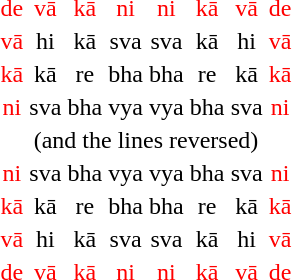<table style="text-align: center; width:200px;">
<tr style="color:red;">
<td>de</td>
<td>vā</td>
<td>kā</td>
<td>ni</td>
<td>ni</td>
<td>kā</td>
<td>vā</td>
<td>de</td>
</tr>
<tr>
<td style="color:red;">vā</td>
<td>hi</td>
<td>kā</td>
<td>sva</td>
<td>sva</td>
<td>kā</td>
<td>hi</td>
<td style="color:red;">vā</td>
</tr>
<tr>
<td style="color:red;">kā</td>
<td>kā</td>
<td>re</td>
<td>bha</td>
<td>bha</td>
<td>re</td>
<td>kā</td>
<td style="color:red;">kā</td>
</tr>
<tr>
<td style="color:red;">ni</td>
<td>sva</td>
<td>bha</td>
<td>vya</td>
<td>vya</td>
<td>bha</td>
<td>sva</td>
<td style="color:red;">ni</td>
</tr>
<tr>
<td colspan=8>(and the lines reversed)</td>
</tr>
<tr>
<td style="color:red;">ni</td>
<td>sva</td>
<td>bha</td>
<td>vya</td>
<td>vya</td>
<td>bha</td>
<td>sva</td>
<td style="color:red;">ni</td>
</tr>
<tr>
<td style="color:red;">kā</td>
<td>kā</td>
<td>re</td>
<td>bha</td>
<td>bha</td>
<td>re</td>
<td>kā</td>
<td style="color:red;">kā</td>
</tr>
<tr>
<td style="color:red;">vā</td>
<td>hi</td>
<td>kā</td>
<td>sva</td>
<td>sva</td>
<td>kā</td>
<td>hi</td>
<td style="color:red;">vā</td>
</tr>
<tr style="color:red;">
<td>de</td>
<td>vā</td>
<td>kā</td>
<td>ni</td>
<td>ni</td>
<td>kā</td>
<td>vā</td>
<td style="color:red;">de</td>
</tr>
</table>
